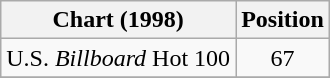<table class="wikitable sortable">
<tr>
<th align="left">Chart (1998)</th>
<th align="center">Position</th>
</tr>
<tr>
<td>U.S. <em>Billboard</em> Hot 100</td>
<td align="center">67</td>
</tr>
<tr>
</tr>
</table>
